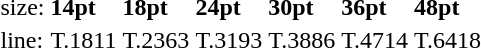<table style="margin-left:40px;">
<tr>
<td>size:</td>
<td><strong>14pt</strong></td>
<td><strong>18pt</strong></td>
<td><strong>24pt</strong></td>
<td><strong>30pt</strong></td>
<td><strong>36pt</strong></td>
<td><strong>48pt</strong></td>
</tr>
<tr>
<td>line:</td>
<td>T.1811</td>
<td>T.2363</td>
<td>T.3193</td>
<td>T.3886</td>
<td>T.4714</td>
<td>T.6418</td>
</tr>
</table>
